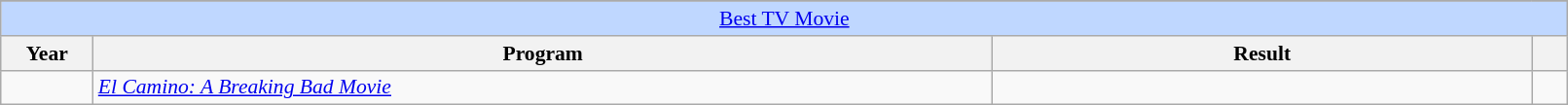<table class="wikitable plainrowheaders" style="font-size: 90%" width=85%>
<tr>
</tr>
<tr ---- bgcolor="#bfd7ff">
<td colspan=6 align=center><a href='#'>Best TV Movie</a></td>
</tr>
<tr ---- bgcolor="#ebf5ff">
<th scope="col" style="width:2%;">Year</th>
<th scope="col" style="width:25%;">Program</th>
<th scope="col" style="width:15%;">Result</th>
<th scope="col" class="unsortable" style="width:1%;"></th>
</tr>
<tr>
<td></td>
<td><em><a href='#'>El Camino: A Breaking Bad Movie</a></em></td>
<td></td>
<td></td>
</tr>
</table>
